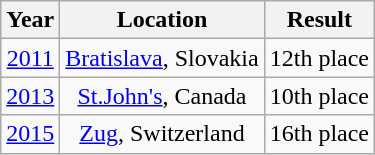<table class="wikitable" style="text-align:center;">
<tr>
<th>Year</th>
<th>Location</th>
<th>Result</th>
</tr>
<tr>
<td><a href='#'>2011</a></td>
<td><a href='#'>Bratislava</a>, Slovakia</td>
<td>12th place</td>
</tr>
<tr>
<td><a href='#'>2013</a></td>
<td><a href='#'>St.John's</a>, Canada</td>
<td>10th place</td>
</tr>
<tr>
<td><a href='#'>2015</a></td>
<td><a href='#'>Zug</a>, Switzerland</td>
<td>16th place</td>
</tr>
</table>
